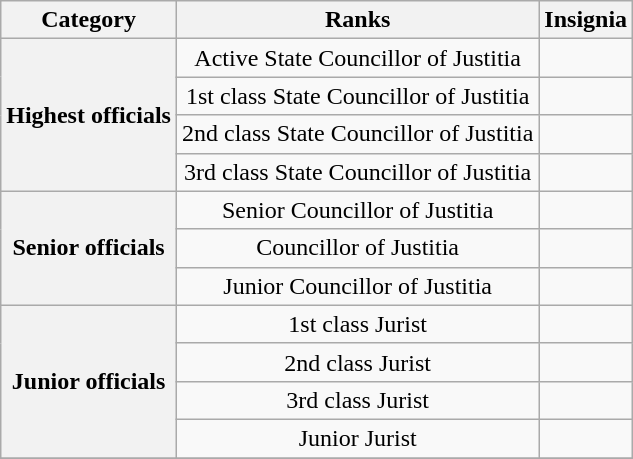<table class="wikitable" style="text-align:center;">
<tr>
<th>Category</th>
<th>Ranks</th>
<th>Insignia</th>
</tr>
<tr>
<th rowspan=4>Highest officials</th>
<td>Active State Councillor of Justitia</td>
<td></td>
</tr>
<tr>
<td>1st class State Councillor of Justitia</td>
<td></td>
</tr>
<tr>
<td>2nd class State Councillor of Justitia</td>
<td></td>
</tr>
<tr>
<td>3rd class State Councillor of Justitia</td>
<td></td>
</tr>
<tr>
<th rowspan=3>Senior officials</th>
<td>Senior Councillor of Justitia</td>
<td></td>
</tr>
<tr>
<td>Councillor of Justitia</td>
<td></td>
</tr>
<tr>
<td>Junior Councillor of Justitia</td>
<td></td>
</tr>
<tr>
<th rowspan=4>Junior officials</th>
<td>1st class Jurist</td>
<td></td>
</tr>
<tr>
<td>2nd class Jurist</td>
<td></td>
</tr>
<tr>
<td>3rd class Jurist</td>
<td></td>
</tr>
<tr>
<td>Junior Jurist</td>
<td></td>
</tr>
<tr>
</tr>
</table>
